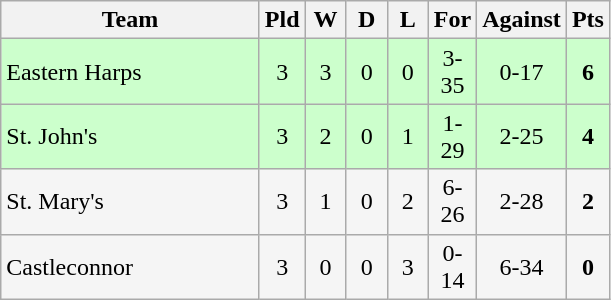<table class="wikitable">
<tr>
<th width=165>Team</th>
<th width=20>Pld</th>
<th width=20>W</th>
<th width=20>D</th>
<th width=20>L</th>
<th width=20>For</th>
<th width=20>Against</th>
<th width=20>Pts</th>
</tr>
<tr align=center style="background:#ccffcc;">
<td style="text-align:left;">Eastern Harps</td>
<td>3</td>
<td>3</td>
<td>0</td>
<td>0</td>
<td>3-35</td>
<td>0-17</td>
<td><strong>6</strong></td>
</tr>
<tr align=center style="background:#ccffcc;">
<td style="text-align:left;">St. John's</td>
<td>3</td>
<td>2</td>
<td>0</td>
<td>1</td>
<td>1-29</td>
<td>2-25</td>
<td><strong>4</strong></td>
</tr>
<tr align=center style="background:#f5f5f5;">
<td style="text-align:left;">St. Mary's</td>
<td>3</td>
<td>1</td>
<td>0</td>
<td>2</td>
<td>6-26</td>
<td>2-28</td>
<td><strong>2</strong></td>
</tr>
<tr align=center style="background:#f5f5f5;">
<td style="text-align:left;">Castleconnor</td>
<td>3</td>
<td>0</td>
<td>0</td>
<td>3</td>
<td>0-14</td>
<td>6-34</td>
<td><strong>0</strong></td>
</tr>
</table>
